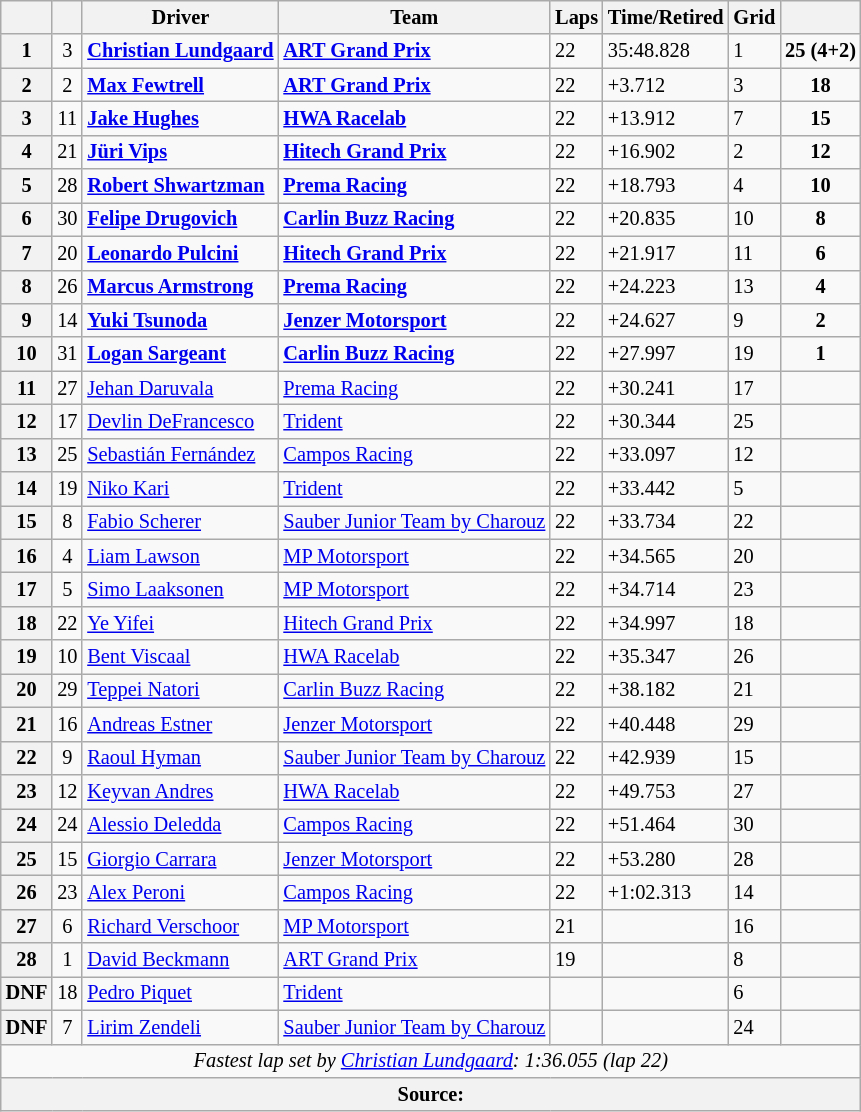<table class="wikitable" style="font-size:85%">
<tr>
<th></th>
<th></th>
<th>Driver</th>
<th>Team</th>
<th>Laps</th>
<th>Time/Retired</th>
<th>Grid</th>
<th></th>
</tr>
<tr>
<th>1</th>
<td align="center">3</td>
<td><strong> <a href='#'>Christian Lundgaard</a></strong></td>
<td><strong><a href='#'>ART Grand Prix</a></strong></td>
<td>22</td>
<td>35:48.828</td>
<td>1</td>
<td align="center"><strong>25 (4+2)</strong></td>
</tr>
<tr>
<th>2</th>
<td align="center">2</td>
<td><strong> <a href='#'>Max Fewtrell</a></strong></td>
<td><strong><a href='#'>ART Grand Prix</a></strong></td>
<td>22</td>
<td>+3.712</td>
<td>3</td>
<td align="center"><strong>18</strong></td>
</tr>
<tr>
<th>3</th>
<td align="center">11</td>
<td><strong> <a href='#'>Jake Hughes</a></strong></td>
<td><a href='#'><strong>HWA Racelab</strong></a></td>
<td>22</td>
<td>+13.912</td>
<td>7</td>
<td align="center"><strong>15</strong></td>
</tr>
<tr>
<th>4</th>
<td align="center">21</td>
<td><strong> <a href='#'>Jüri Vips</a></strong></td>
<td><strong><a href='#'>Hitech Grand Prix</a></strong></td>
<td>22</td>
<td>+16.902</td>
<td>2</td>
<td align="center"><strong>12</strong></td>
</tr>
<tr>
<th>5</th>
<td align="center">28</td>
<td><strong> <a href='#'>Robert Shwartzman</a></strong></td>
<td><a href='#'><strong>Prema Racing</strong></a></td>
<td>22</td>
<td>+18.793</td>
<td>4</td>
<td align="center"><strong>10</strong></td>
</tr>
<tr>
<th>6</th>
<td align="center">30</td>
<td><strong> <a href='#'>Felipe Drugovich</a></strong></td>
<td><a href='#'><strong>Carlin Buzz Racing</strong></a></td>
<td>22</td>
<td>+20.835</td>
<td>10</td>
<td align="center"><strong>8</strong></td>
</tr>
<tr>
<th>7</th>
<td align="center">20</td>
<td><strong> <a href='#'>Leonardo Pulcini</a></strong></td>
<td><strong><a href='#'>Hitech Grand Prix</a></strong></td>
<td>22</td>
<td>+21.917</td>
<td>11</td>
<td align="center"><strong>6</strong></td>
</tr>
<tr>
<th>8</th>
<td align="center">26</td>
<td><strong> <a href='#'>Marcus Armstrong</a></strong></td>
<td><a href='#'><strong>Prema Racing</strong></a></td>
<td>22</td>
<td>+24.223</td>
<td>13</td>
<td align="center"><strong>4</strong></td>
</tr>
<tr>
<th>9</th>
<td align="center">14</td>
<td><strong> <a href='#'>Yuki Tsunoda</a></strong></td>
<td><strong><a href='#'>Jenzer Motorsport</a></strong></td>
<td>22</td>
<td>+24.627</td>
<td>9</td>
<td align="center"><strong>2</strong></td>
</tr>
<tr>
<th>10</th>
<td align="center">31</td>
<td><strong> <a href='#'>Logan Sargeant</a></strong></td>
<td><a href='#'><strong>Carlin Buzz Racing</strong></a></td>
<td>22</td>
<td>+27.997</td>
<td>19</td>
<td align="center"><strong>1</strong></td>
</tr>
<tr>
<th>11</th>
<td align="center">27</td>
<td> <a href='#'>Jehan Daruvala</a></td>
<td><a href='#'>Prema Racing</a></td>
<td>22</td>
<td>+30.241</td>
<td>17</td>
<td align="center"></td>
</tr>
<tr>
<th>12</th>
<td align="center">17</td>
<td> <a href='#'>Devlin DeFrancesco</a></td>
<td><a href='#'>Trident</a></td>
<td>22</td>
<td>+30.344</td>
<td>25</td>
<td></td>
</tr>
<tr>
<th>13</th>
<td align="center">25</td>
<td> <a href='#'>Sebastián Fernández</a></td>
<td><a href='#'>Campos Racing</a></td>
<td>22</td>
<td>+33.097</td>
<td>12</td>
<td align="center"></td>
</tr>
<tr>
<th>14</th>
<td align="center">19</td>
<td> <a href='#'>Niko Kari</a></td>
<td><a href='#'>Trident</a></td>
<td>22</td>
<td>+33.442</td>
<td>5</td>
<td></td>
</tr>
<tr>
<th>15</th>
<td align="center">8</td>
<td> <a href='#'>Fabio Scherer</a></td>
<td><a href='#'>Sauber Junior Team by Charouz</a></td>
<td>22</td>
<td>+33.734</td>
<td>22</td>
<td align="center"></td>
</tr>
<tr>
<th>16</th>
<td align="center">4</td>
<td> <a href='#'>Liam Lawson</a></td>
<td><a href='#'>MP Motorsport</a></td>
<td>22</td>
<td>+34.565</td>
<td>20</td>
<td align="center"></td>
</tr>
<tr>
<th>17</th>
<td align="center">5</td>
<td> <a href='#'>Simo Laaksonen</a></td>
<td><a href='#'>MP Motorsport</a></td>
<td>22</td>
<td>+34.714</td>
<td>23</td>
<td align="center"></td>
</tr>
<tr>
<th>18</th>
<td align="center">22</td>
<td> <a href='#'>Ye Yifei</a></td>
<td><a href='#'>Hitech Grand Prix</a></td>
<td>22</td>
<td>+34.997</td>
<td>18</td>
<td align="center"></td>
</tr>
<tr>
<th>19</th>
<td align="center">10</td>
<td> <a href='#'>Bent Viscaal</a></td>
<td><a href='#'>HWA Racelab</a></td>
<td>22</td>
<td>+35.347</td>
<td>26</td>
<td align="center"></td>
</tr>
<tr>
<th>20</th>
<td align="center">29</td>
<td> <a href='#'>Teppei Natori</a></td>
<td><a href='#'>Carlin Buzz Racing</a></td>
<td>22</td>
<td>+38.182</td>
<td>21</td>
<td align="center"></td>
</tr>
<tr>
<th>21</th>
<td align="center">16</td>
<td> <a href='#'>Andreas Estner</a></td>
<td><a href='#'>Jenzer Motorsport</a></td>
<td>22</td>
<td>+40.448</td>
<td>29</td>
<td align="center"></td>
</tr>
<tr>
<th>22</th>
<td align="center">9</td>
<td> <a href='#'>Raoul Hyman</a></td>
<td><a href='#'>Sauber Junior Team by Charouz</a></td>
<td>22</td>
<td>+42.939</td>
<td>15</td>
<td align="center"></td>
</tr>
<tr>
<th>23</th>
<td align="center">12</td>
<td> <a href='#'>Keyvan Andres</a></td>
<td><a href='#'>HWA Racelab</a></td>
<td>22</td>
<td>+49.753</td>
<td>27</td>
<td align="center"></td>
</tr>
<tr>
<th>24</th>
<td align="center">24</td>
<td> <a href='#'>Alessio Deledda</a></td>
<td><a href='#'>Campos Racing</a></td>
<td>22</td>
<td>+51.464</td>
<td>30</td>
<td align="center"></td>
</tr>
<tr>
<th>25</th>
<td align="center">15</td>
<td> <a href='#'>Giorgio Carrara</a></td>
<td><a href='#'>Jenzer Motorsport</a></td>
<td>22</td>
<td>+53.280</td>
<td>28</td>
<td align="center"></td>
</tr>
<tr>
<th>26</th>
<td align="center">23</td>
<td> <a href='#'>Alex Peroni</a></td>
<td><a href='#'>Campos Racing</a></td>
<td>22</td>
<td>+1:02.313</td>
<td>14</td>
<td align="center"></td>
</tr>
<tr>
<th>27</th>
<td align="center">6</td>
<td> <a href='#'>Richard Verschoor</a></td>
<td><a href='#'>MP Motorsport</a></td>
<td>21</td>
<td></td>
<td>16</td>
<td align="center"></td>
</tr>
<tr>
<th>28</th>
<td align="center">1</td>
<td> <a href='#'>David Beckmann</a></td>
<td><a href='#'>ART Grand Prix</a></td>
<td>19</td>
<td></td>
<td>8</td>
<td align="center"></td>
</tr>
<tr>
<th>DNF</th>
<td align="center">18</td>
<td> <a href='#'>Pedro Piquet</a></td>
<td><a href='#'>Trident</a></td>
<td></td>
<td></td>
<td>6</td>
<td align="center"></td>
</tr>
<tr>
<th>DNF</th>
<td align="center">7</td>
<td> <a href='#'>Lirim Zendeli</a></td>
<td><a href='#'>Sauber Junior Team by Charouz</a></td>
<td></td>
<td></td>
<td>24</td>
<td align="center"></td>
</tr>
<tr>
<td colspan="8" align="center"><em>Fastest lap set by <a href='#'>Christian Lundgaard</a>: 1:36.055 (lap 22)</em></td>
</tr>
<tr>
<th colspan="8">Source:</th>
</tr>
</table>
